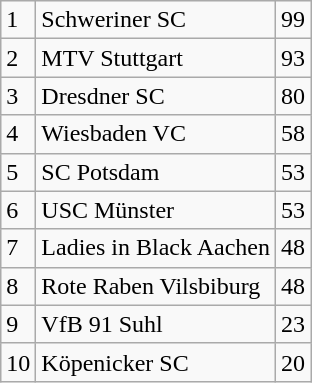<table class="wikitable">
<tr>
<td>1</td>
<td>Schweriner SC</td>
<td>99</td>
</tr>
<tr>
<td>2</td>
<td>MTV Stuttgart</td>
<td>93</td>
</tr>
<tr>
<td>3</td>
<td>Dresdner SC</td>
<td>80</td>
</tr>
<tr>
<td>4</td>
<td>Wiesbaden VC</td>
<td>58</td>
</tr>
<tr>
<td>5</td>
<td>SC Potsdam</td>
<td>53</td>
</tr>
<tr>
<td>6</td>
<td>USC Münster</td>
<td>53</td>
</tr>
<tr>
<td>7</td>
<td>Ladies in Black Aachen</td>
<td>48</td>
</tr>
<tr>
<td>8</td>
<td>Rote Raben Vilsbiburg</td>
<td>48</td>
</tr>
<tr>
<td>9</td>
<td>VfB 91 Suhl</td>
<td>23</td>
</tr>
<tr>
<td>10</td>
<td>Köpenicker SC</td>
<td>20</td>
</tr>
</table>
